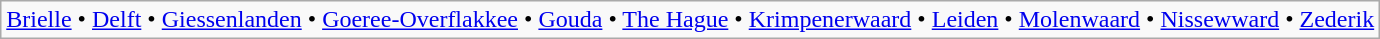<table class="wikitable">
<tr>
<td><a href='#'>Brielle</a> • <a href='#'>Delft</a> • <a href='#'>Giessenlanden</a> • <a href='#'>Goeree-Overflakkee</a> • <a href='#'>Gouda</a> • <a href='#'>The Hague</a> • <a href='#'>Krimpenerwaard</a> • <a href='#'>Leiden</a> • <a href='#'>Molenwaard</a> • <a href='#'>Nissewward</a> • <a href='#'>Zederik</a></td>
</tr>
</table>
